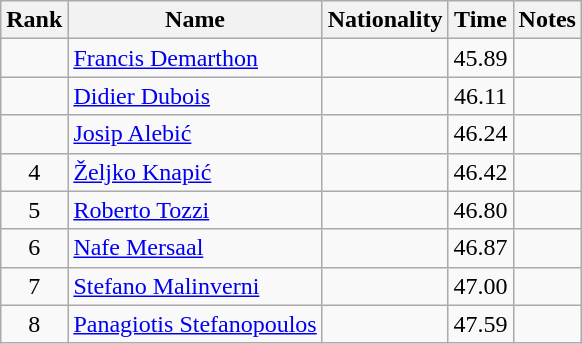<table class="wikitable sortable" style="text-align:center">
<tr>
<th>Rank</th>
<th>Name</th>
<th>Nationality</th>
<th>Time</th>
<th>Notes</th>
</tr>
<tr>
<td></td>
<td align=left><a href='#'>Francis Demarthon</a></td>
<td align=left></td>
<td>45.89</td>
<td></td>
</tr>
<tr>
<td></td>
<td align=left><a href='#'>Didier Dubois</a></td>
<td align=left></td>
<td>46.11</td>
<td></td>
</tr>
<tr>
<td></td>
<td align=left><a href='#'>Josip Alebić</a></td>
<td align=left></td>
<td>46.24</td>
<td></td>
</tr>
<tr>
<td>4</td>
<td align=left><a href='#'>Željko Knapić</a></td>
<td align=left></td>
<td>46.42</td>
<td></td>
</tr>
<tr>
<td>5</td>
<td align=left><a href='#'>Roberto Tozzi</a></td>
<td align=left></td>
<td>46.80</td>
<td></td>
</tr>
<tr>
<td>6</td>
<td align=left><a href='#'>Nafe Mersaal</a></td>
<td align=left></td>
<td>46.87</td>
<td></td>
</tr>
<tr>
<td>7</td>
<td align=left><a href='#'>Stefano Malinverni</a></td>
<td align=left></td>
<td>47.00</td>
<td></td>
</tr>
<tr>
<td>8</td>
<td align=left><a href='#'>Panagiotis Stefanopoulos</a></td>
<td align=left></td>
<td>47.59</td>
<td></td>
</tr>
</table>
